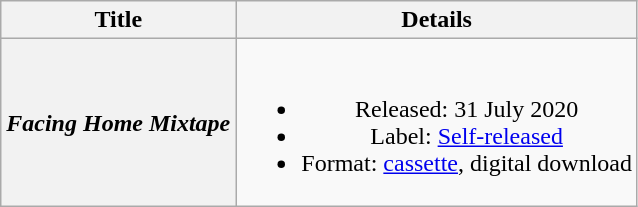<table class="wikitable plainrowheaders" style="text-align:center;">
<tr>
<th>Title</th>
<th>Details</th>
</tr>
<tr>
<th scope="row"><em>Facing Home Mixtape</em></th>
<td><br><ul><li>Released: 31 July 2020</li><li>Label: <a href='#'>Self-released</a></li><li>Format: <a href='#'>cassette</a>, digital download</li></ul></td>
</tr>
</table>
